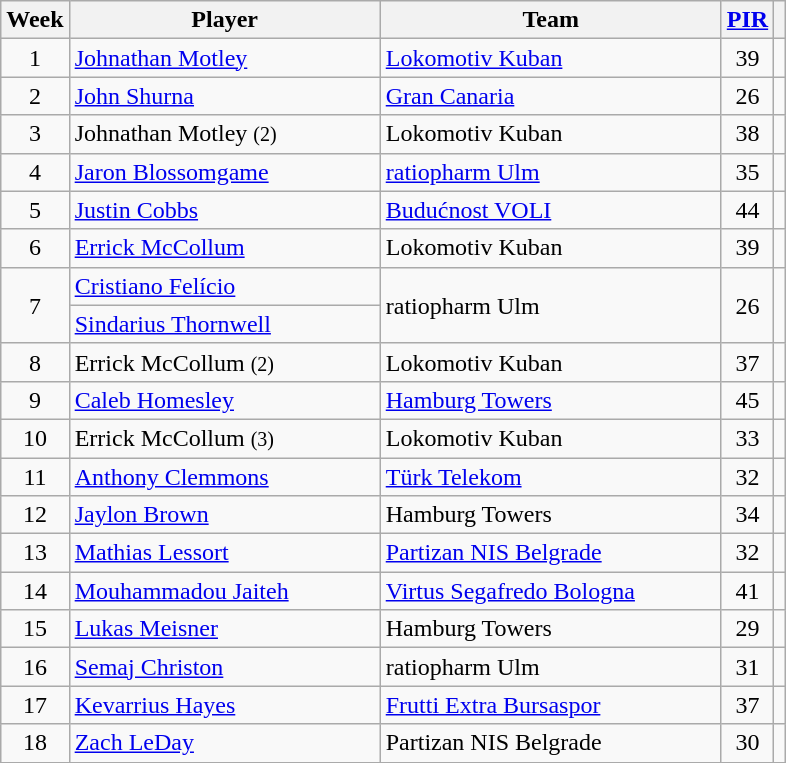<table class="wikitable sortable" style="text-align: center;">
<tr>
<th>Week</th>
<th style="width:200px;">Player</th>
<th style="width:220px;">Team</th>
<th><a href='#'>PIR</a></th>
<th></th>
</tr>
<tr>
<td>1</td>
<td style="text-align:left;"> <a href='#'>Johnathan Motley</a></td>
<td style="text-align:left;"> <a href='#'>Lokomotiv Kuban</a></td>
<td>39</td>
<td></td>
</tr>
<tr>
<td>2</td>
<td style="text-align:left;"> <a href='#'>John Shurna</a></td>
<td style="text-align:left;"> <a href='#'>Gran Canaria</a></td>
<td>26</td>
<td></td>
</tr>
<tr>
<td>3</td>
<td style="text-align:left;"> Johnathan Motley <small>(2)</small></td>
<td style="text-align:left;"> Lokomotiv Kuban</td>
<td>38</td>
<td></td>
</tr>
<tr>
<td>4</td>
<td style="text-align:left;"> <a href='#'>Jaron Blossomgame</a></td>
<td style="text-align:left;"> <a href='#'>ratiopharm Ulm</a></td>
<td>35</td>
<td></td>
</tr>
<tr>
<td>5</td>
<td style="text-align:left;"> <a href='#'>Justin Cobbs</a></td>
<td style="text-align:left;"> <a href='#'>Budućnost VOLI</a></td>
<td>44</td>
<td></td>
</tr>
<tr>
<td>6</td>
<td style="text-align:left;"> <a href='#'>Errick McCollum</a></td>
<td style="text-align:left;"> Lokomotiv Kuban</td>
<td>39</td>
<td></td>
</tr>
<tr>
<td rowspan=2>7</td>
<td style="text-align:left;"> <a href='#'>Cristiano Felício</a></td>
<td rowspan=2 style="text-align:left;"> ratiopharm Ulm</td>
<td rowspan=2>26</td>
<td rowspan=2></td>
</tr>
<tr>
<td style="text-align:left;"> <a href='#'>Sindarius Thornwell</a></td>
</tr>
<tr>
<td>8</td>
<td style="text-align:left;"> Errick McCollum <small>(2)</small></td>
<td style="text-align:left;"> Lokomotiv Kuban</td>
<td>37</td>
<td></td>
</tr>
<tr>
<td>9</td>
<td style="text-align:left;"> <a href='#'>Caleb Homesley</a></td>
<td style="text-align:left;"> <a href='#'>Hamburg Towers</a></td>
<td>45</td>
<td></td>
</tr>
<tr>
<td>10</td>
<td style="text-align:left;"> Errick McCollum <small>(3)</small></td>
<td style="text-align:left;"> Lokomotiv Kuban</td>
<td>33</td>
<td></td>
</tr>
<tr>
<td>11</td>
<td style="text-align:left;"> <a href='#'>Anthony Clemmons</a></td>
<td style="text-align:left;"> <a href='#'>Türk Telekom</a></td>
<td>32</td>
<td></td>
</tr>
<tr>
<td>12</td>
<td style="text-align:left;"> <a href='#'>Jaylon Brown</a></td>
<td style="text-align:left;"> Hamburg Towers</td>
<td>34</td>
<td></td>
</tr>
<tr>
<td>13</td>
<td style="text-align:left;"> <a href='#'>Mathias Lessort</a></td>
<td style="text-align:left;"> <a href='#'>Partizan NIS Belgrade</a></td>
<td>32</td>
<td></td>
</tr>
<tr>
<td>14</td>
<td style="text-align:left;"> <a href='#'>Mouhammadou Jaiteh</a></td>
<td style="text-align:left;"> <a href='#'>Virtus Segafredo Bologna</a></td>
<td>41</td>
<td></td>
</tr>
<tr>
<td>15</td>
<td style="text-align:left;"> <a href='#'>Lukas Meisner</a></td>
<td style="text-align:left;"> Hamburg Towers</td>
<td>29</td>
<td></td>
</tr>
<tr>
<td>16</td>
<td style="text-align:left;"> <a href='#'>Semaj Christon</a></td>
<td style="text-align:left;"> ratiopharm Ulm</td>
<td>31</td>
<td></td>
</tr>
<tr>
<td>17</td>
<td style="text-align:left;"> <a href='#'>Kevarrius Hayes</a></td>
<td style="text-align:left;"> <a href='#'>Frutti Extra Bursaspor</a></td>
<td>37</td>
<td></td>
</tr>
<tr>
<td>18</td>
<td style="text-align:left;"> <a href='#'>Zach LeDay</a></td>
<td style="text-align:left;"> Partizan NIS Belgrade</td>
<td>30</td>
<td></td>
</tr>
<tr>
</tr>
</table>
